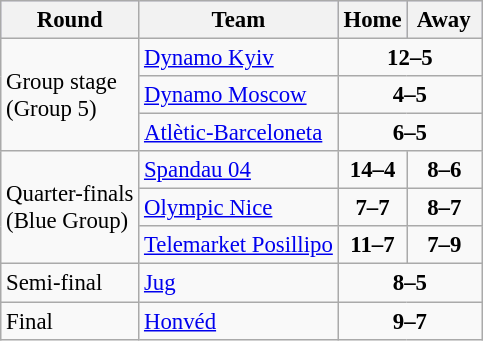<table class="wikitable" style="text-align: left; font-size:95%">
<tr bgcolor="#ccccff">
<th>Round</th>
<th>Team</th>
<th>Home</th>
<th> Away </th>
</tr>
<tr>
<td rowspan=3>Group stage<br>(Group 5)</td>
<td> <a href='#'>Dynamo Kyiv</a></td>
<td colspan=2 align="center"><strong>12–5</strong></td>
</tr>
<tr>
<td> <a href='#'>Dynamo Moscow</a></td>
<td colspan=2 align="center"><strong>4–5</strong></td>
</tr>
<tr>
<td> <a href='#'>Atlètic-Barceloneta</a></td>
<td colspan=2 align="center"><strong>6–5</strong></td>
</tr>
<tr>
<td rowspan=3>Quarter-finals<br>(Blue Group)</td>
<td> <a href='#'>Spandau 04</a></td>
<td align="center"><strong>14–4</strong></td>
<td align="center"><strong>8–6</strong></td>
</tr>
<tr>
<td> <a href='#'>Olympic Nice</a></td>
<td align="center"><strong>7–7</strong></td>
<td align="center"><strong>8–7</strong></td>
</tr>
<tr>
<td> <a href='#'>Telemarket Posillipo</a></td>
<td align="center"><strong>11–7</strong></td>
<td align="center"><strong>7–9</strong></td>
</tr>
<tr>
<td>Semi-final</td>
<td> <a href='#'>Jug</a></td>
<td colspan=2 align="center"><strong>8–5</strong></td>
</tr>
<tr>
<td>Final</td>
<td> <a href='#'>Honvéd</a></td>
<td colspan=2 align="center"><strong>9–7</strong></td>
</tr>
</table>
